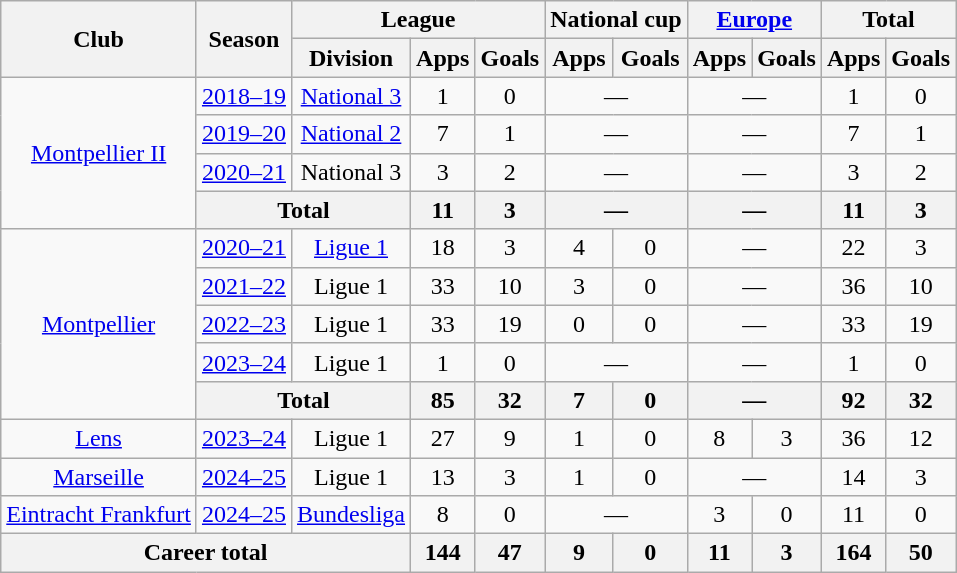<table class="wikitable" style="text-align: center;">
<tr>
<th rowspan="2">Club</th>
<th rowspan="2">Season</th>
<th colspan="3">League</th>
<th colspan="2">National cup</th>
<th colspan="2"><a href='#'>Europe</a></th>
<th colspan="2">Total</th>
</tr>
<tr>
<th>Division</th>
<th>Apps</th>
<th>Goals</th>
<th>Apps</th>
<th>Goals</th>
<th>Apps</th>
<th>Goals</th>
<th>Apps</th>
<th>Goals</th>
</tr>
<tr>
<td rowspan="4"><a href='#'>Montpellier II</a></td>
<td><a href='#'>2018–19</a></td>
<td><a href='#'>National 3</a></td>
<td>1</td>
<td>0</td>
<td colspan="2">—</td>
<td colspan="2">—</td>
<td>1</td>
<td>0</td>
</tr>
<tr>
<td><a href='#'>2019–20</a></td>
<td><a href='#'>National 2</a></td>
<td>7</td>
<td>1</td>
<td colspan="2">—</td>
<td colspan="2">—</td>
<td>7</td>
<td>1</td>
</tr>
<tr>
<td><a href='#'>2020–21</a></td>
<td>National 3</td>
<td>3</td>
<td>2</td>
<td colspan="2">—</td>
<td colspan="2">—</td>
<td>3</td>
<td>2</td>
</tr>
<tr>
<th colspan="2">Total</th>
<th>11</th>
<th>3</th>
<th colspan="2">—</th>
<th colspan="2">—</th>
<th>11</th>
<th>3</th>
</tr>
<tr>
<td rowspan="5"><a href='#'>Montpellier</a></td>
<td><a href='#'>2020–21</a></td>
<td><a href='#'>Ligue 1</a></td>
<td>18</td>
<td>3</td>
<td>4</td>
<td>0</td>
<td colspan="2">—</td>
<td>22</td>
<td>3</td>
</tr>
<tr>
<td><a href='#'>2021–22</a></td>
<td>Ligue 1</td>
<td>33</td>
<td>10</td>
<td>3</td>
<td>0</td>
<td colspan="2">—</td>
<td>36</td>
<td>10</td>
</tr>
<tr>
<td><a href='#'>2022–23</a></td>
<td>Ligue 1</td>
<td>33</td>
<td>19</td>
<td>0</td>
<td>0</td>
<td colspan="2">—</td>
<td>33</td>
<td>19</td>
</tr>
<tr>
<td><a href='#'>2023–24</a></td>
<td>Ligue 1</td>
<td>1</td>
<td>0</td>
<td colspan="2">—</td>
<td colspan="2">—</td>
<td>1</td>
<td>0</td>
</tr>
<tr>
<th colspan="2">Total</th>
<th>85</th>
<th>32</th>
<th>7</th>
<th>0</th>
<th colspan="2">—</th>
<th>92</th>
<th>32</th>
</tr>
<tr>
<td><a href='#'>Lens</a></td>
<td><a href='#'>2023–24</a></td>
<td>Ligue 1</td>
<td>27</td>
<td>9</td>
<td>1</td>
<td>0</td>
<td>8</td>
<td>3</td>
<td>36</td>
<td>12</td>
</tr>
<tr>
<td><a href='#'>Marseille</a></td>
<td><a href='#'>2024–25</a></td>
<td>Ligue 1</td>
<td>13</td>
<td>3</td>
<td>1</td>
<td>0</td>
<td colspan="2">—</td>
<td>14</td>
<td>3</td>
</tr>
<tr>
<td><a href='#'>Eintracht Frankfurt</a></td>
<td><a href='#'>2024–25</a></td>
<td><a href='#'>Bundesliga</a></td>
<td>8</td>
<td>0</td>
<td colspan="2">—</td>
<td>3</td>
<td>0</td>
<td>11</td>
<td>0</td>
</tr>
<tr>
<th colspan="3">Career total</th>
<th>144</th>
<th>47</th>
<th>9</th>
<th>0</th>
<th>11</th>
<th>3</th>
<th>164</th>
<th>50</th>
</tr>
</table>
